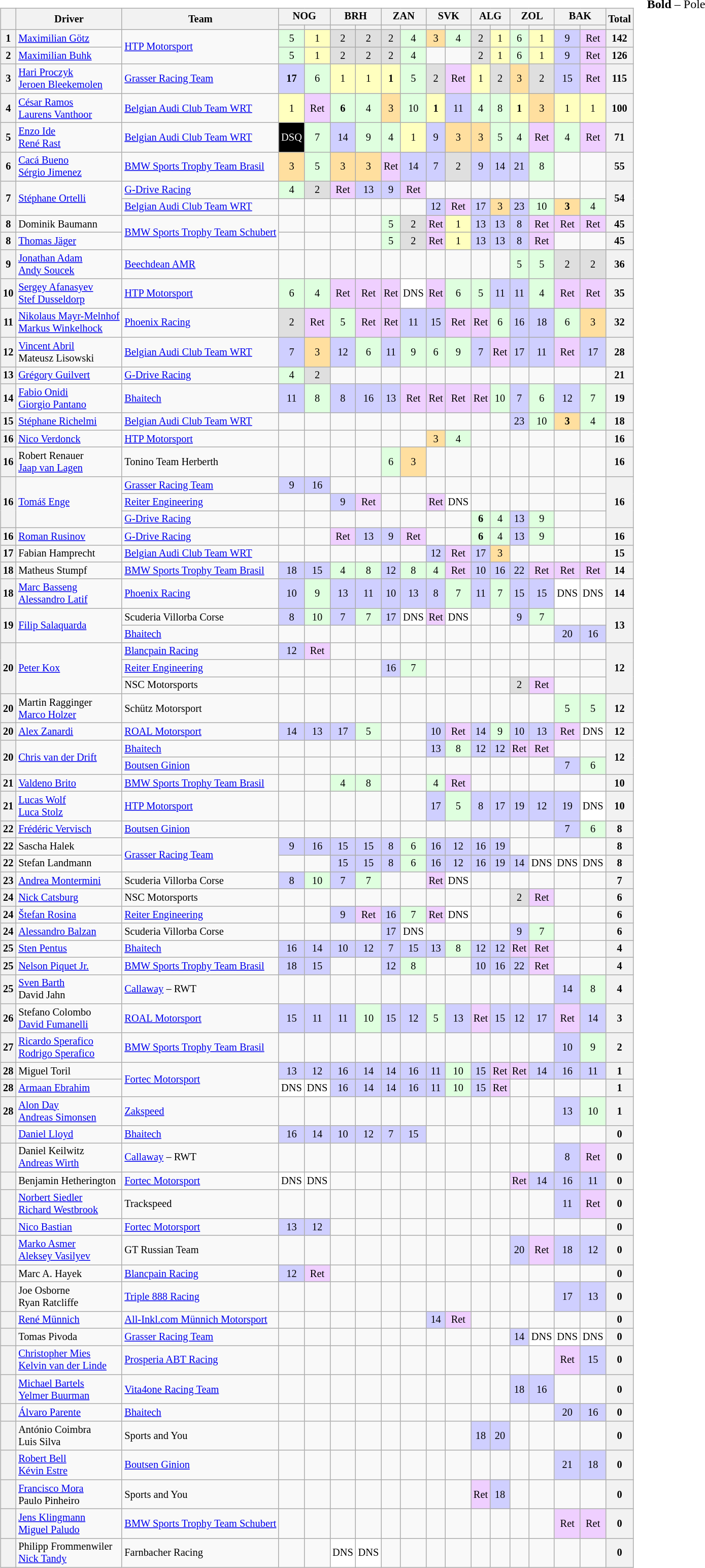<table>
<tr>
<td valign="top"><br><table class="wikitable" style="font-size: 85%; text-align:center;">
<tr>
<th rowspan=2></th>
<th rowspan=2>Driver</th>
<th rowspan=2>Team</th>
<th colspan=2>NOG<br></th>
<th colspan=2>BRH<br></th>
<th colspan=2>ZAN<br></th>
<th colspan=2>SVK<br></th>
<th colspan=2>ALG<br></th>
<th colspan=2>ZOL<br></th>
<th colspan=2>BAK<br></th>
<th rowspan=2>Total</th>
</tr>
<tr>
<th></th>
<th></th>
<th></th>
<th></th>
<th></th>
<th></th>
<th></th>
<th></th>
<th></th>
<th></th>
<th></th>
<th></th>
<th></th>
<th></th>
</tr>
<tr>
<th>1</th>
<td align=left> <a href='#'>Maximilian Götz</a></td>
<td align=left rowspan=2> <a href='#'>HTP Motorsport</a></td>
<td style="background:#DFFFDF;">5</td>
<td style="background:#FFFFBF;">1</td>
<td style="background:#DFDFDF;">2</td>
<td style="background:#DFDFDF;">2</td>
<td style="background:#DFDFDF;">2</td>
<td style="background:#DFFFDF;">4</td>
<td style="background:#FFDF9F;">3</td>
<td style="background:#DFFFDF;">4</td>
<td style="background:#DFDFDF;">2</td>
<td style="background:#FFFFBF;">1</td>
<td style="background:#DFFFDF;">6</td>
<td style="background:#FFFFBF;">1</td>
<td style="background:#CFCFFF;">9</td>
<td style="background:#EFCFFF;">Ret</td>
<th>142</th>
</tr>
<tr>
<th>2</th>
<td align=left> <a href='#'>Maximilian Buhk</a></td>
<td style="background:#DFFFDF;">5</td>
<td style="background:#FFFFBF;">1</td>
<td style="background:#DFDFDF;">2</td>
<td style="background:#DFDFDF;">2</td>
<td style="background:#DFDFDF;">2</td>
<td style="background:#DFFFDF;">4</td>
<td></td>
<td></td>
<td style="background:#DFDFDF;">2</td>
<td style="background:#FFFFBF;">1</td>
<td style="background:#DFFFDF;">6</td>
<td style="background:#FFFFBF;">1</td>
<td style="background:#CFCFFF;">9</td>
<td style="background:#EFCFFF;">Ret</td>
<th>126</th>
</tr>
<tr>
<th>3</th>
<td align=left> <a href='#'>Hari Proczyk</a><br> <a href='#'>Jeroen Bleekemolen</a></td>
<td align=left> <a href='#'>Grasser Racing Team</a></td>
<td style="background:#CFCFFF;"><strong>17</strong></td>
<td style="background:#DFFFDF;">6</td>
<td style="background:#FFFFBF;">1</td>
<td style="background:#FFFFBF;">1</td>
<td style="background:#FFFFBF;"><strong>1</strong></td>
<td style="background:#DFFFDF;">5</td>
<td style="background:#DFDFDF;">2</td>
<td style="background:#EFCFFF;">Ret</td>
<td style="background:#FFFFBF;">1</td>
<td style="background:#DFDFDF;">2</td>
<td style="background:#FFDF9F;">3</td>
<td style="background:#DFDFDF;">2</td>
<td style="background:#CFCFFF;">15</td>
<td style="background:#EFCFFF;">Ret</td>
<th>115</th>
</tr>
<tr>
<th>4</th>
<td align=left> <a href='#'>César Ramos</a><br> <a href='#'>Laurens Vanthoor</a></td>
<td align=left> <a href='#'>Belgian Audi Club Team WRT</a></td>
<td style="background:#FFFFBF;">1</td>
<td style="background:#EFCFFF;">Ret</td>
<td style="background:#DFFFDF;"><strong>6</strong></td>
<td style="background:#DFFFDF;">4</td>
<td style="background:#FFDF9F;">3</td>
<td style="background:#DFFFDF;">10</td>
<td style="background:#FFFFBF;"><strong>1</strong></td>
<td style="background:#CFCFFF;">11</td>
<td style="background:#DFFFDF;">4</td>
<td style="background:#DFFFDF;">8</td>
<td style="background:#FFFFBF;"><strong>1</strong></td>
<td style="background:#FFDF9F;">3</td>
<td style="background:#FFFFBF;">1</td>
<td style="background:#FFFFBF;">1</td>
<th>100</th>
</tr>
<tr>
<th>5</th>
<td align=left> <a href='#'>Enzo Ide</a><br> <a href='#'>René Rast</a></td>
<td align=left> <a href='#'>Belgian Audi Club Team WRT</a></td>
<td style="background:#000000; color:white;">DSQ</td>
<td style="background:#DFFFDF;">7</td>
<td style="background:#CFCFFF;">14</td>
<td style="background:#DFFFDF;">9</td>
<td style="background:#DFFFDF;">4</td>
<td style="background:#FFFFBF;">1</td>
<td style="background:#CFCFFF;">9</td>
<td style="background:#FFDF9F;">3</td>
<td style="background:#FFDF9F;">3</td>
<td style="background:#DFFFDF;">5</td>
<td style="background:#DFFFDF;">4</td>
<td style="background:#EFCFFF;">Ret</td>
<td style="background:#DFFFDF;">4</td>
<td style="background:#EFCFFF;">Ret</td>
<th>71</th>
</tr>
<tr>
<th>6</th>
<td align=left> <a href='#'>Cacá Bueno</a><br> <a href='#'>Sérgio Jimenez</a></td>
<td align=left> <a href='#'>BMW Sports Trophy Team Brasil</a></td>
<td style="background:#FFDF9F;">3</td>
<td style="background:#DFFFDF;">5</td>
<td style="background:#FFDF9F;">3</td>
<td style="background:#FFDF9F;">3</td>
<td style="background:#EFCFFF;">Ret</td>
<td style="background:#CFCFFF;">14</td>
<td style="background:#CFCFFF;">7</td>
<td style="background:#DFDFDF;">2</td>
<td style="background:#CFCFFF;">9</td>
<td style="background:#CFCFFF;">14</td>
<td style="background:#CFCFFF;">21</td>
<td style="background:#DFFFDF;">8</td>
<td></td>
<td></td>
<th>55</th>
</tr>
<tr>
<th rowspan = 2>7</th>
<td align="left" rowspan = 2> <a href='#'>Stéphane Ortelli</a></td>
<td align=left> <a href='#'>G-Drive Racing</a></td>
<td style="background:#DFFFDF;">4</td>
<td style="background:#DFDFDF;">2</td>
<td style="background:#EFCFFF;">Ret</td>
<td style="background:#CFCFFF;">13</td>
<td style="background:#CFCFFF;">9</td>
<td style="background:#EFCFFF;">Ret</td>
<td></td>
<td></td>
<td></td>
<td></td>
<td></td>
<td></td>
<td></td>
<td></td>
<th rowspan = 2>54</th>
</tr>
<tr>
<td align=left> <a href='#'>Belgian Audi Club Team WRT</a></td>
<td></td>
<td></td>
<td></td>
<td></td>
<td></td>
<td></td>
<td style="background:#CFCFFF;">12</td>
<td style="background:#EFCFFF;">Ret</td>
<td style="background:#CFCFFF;">17</td>
<td style="background:#FFDF9F;">3</td>
<td style="background:#CFCFFF;">23</td>
<td style="background:#DFFFDF;">10</td>
<td style="background:#FFDF9F;"><strong>3</strong></td>
<td style="background:#DFFFDF;">4</td>
</tr>
<tr>
<th>8</th>
<td align=left> Dominik Baumann</td>
<td align=left rowspan=2> <a href='#'>BMW Sports Trophy Team Schubert</a></td>
<td></td>
<td></td>
<td></td>
<td></td>
<td style="background:#DFFFDF;">5</td>
<td style="background:#DFDFDF;">2</td>
<td style="background:#EFCFFF;">Ret</td>
<td style="background:#FFFFBF;">1</td>
<td style="background:#CFCFFF;">13</td>
<td style="background:#CFCFFF;">13</td>
<td style="background:#CFCFFF;">8</td>
<td style="background:#EFCFFF;">Ret</td>
<td style="background:#EFCFFF;">Ret</td>
<td style="background:#EFCFFF;">Ret</td>
<th>45</th>
</tr>
<tr>
<th>8</th>
<td align=left> <a href='#'>Thomas Jäger</a></td>
<td></td>
<td></td>
<td></td>
<td></td>
<td style="background:#DFFFDF;">5</td>
<td style="background:#DFDFDF;">2</td>
<td style="background:#EFCFFF;">Ret</td>
<td style="background:#FFFFBF;">1</td>
<td style="background:#CFCFFF;">13</td>
<td style="background:#CFCFFF;">13</td>
<td style="background:#CFCFFF;">8</td>
<td style="background:#EFCFFF;">Ret</td>
<td></td>
<td></td>
<th>45</th>
</tr>
<tr>
<th>9</th>
<td align=left> <a href='#'>Jonathan Adam</a><br> <a href='#'>Andy Soucek</a></td>
<td align=left> <a href='#'>Beechdean AMR</a></td>
<td></td>
<td></td>
<td></td>
<td></td>
<td></td>
<td></td>
<td></td>
<td></td>
<td></td>
<td></td>
<td style="background:#DFFFDF;">5</td>
<td style="background:#DFFFDF;">5</td>
<td style="background:#DFDFDF;">2</td>
<td style="background:#DFDFDF;">2</td>
<th>36</th>
</tr>
<tr>
<th>10</th>
<td align=left> <a href='#'>Sergey Afanasyev</a><br> <a href='#'>Stef Dusseldorp</a></td>
<td align=left> <a href='#'>HTP Motorsport</a></td>
<td style="background:#DFFFDF;">6</td>
<td style="background:#DFFFDF;">4</td>
<td style="background:#EFCFFF;">Ret</td>
<td style="background:#EFCFFF;">Ret</td>
<td style="background:#EFCFFF;">Ret</td>
<td style="background:#FFFFFF;">DNS</td>
<td style="background:#EFCFFF;">Ret</td>
<td style="background:#DFFFDF;">6</td>
<td style="background:#DFFFDF;">5</td>
<td style="background:#CFCFFF;">11</td>
<td style="background:#CFCFFF;">11</td>
<td style="background:#DFFFDF;">4</td>
<td style="background:#EFCFFF;">Ret</td>
<td style="background:#EFCFFF;">Ret</td>
<th>35</th>
</tr>
<tr>
<th>11</th>
<td align=left> <a href='#'>Nikolaus Mayr-Melnhof</a><br> <a href='#'>Markus Winkelhock</a></td>
<td align=left> <a href='#'>Phoenix Racing</a></td>
<td style="background:#DFDFDF;">2</td>
<td style="background:#EFCFFF;">Ret</td>
<td style="background:#DFFFDF;">5</td>
<td style="background:#EFCFFF;">Ret</td>
<td style="background:#EFCFFF;">Ret</td>
<td style="background:#CFCFFF;">11</td>
<td style="background:#CFCFFF;">15</td>
<td style="background:#EFCFFF;">Ret</td>
<td style="background:#EFCFFF;">Ret</td>
<td style="background:#DFFFDF;">6</td>
<td style="background:#CFCFFF;">16</td>
<td style="background:#CFCFFF;">18</td>
<td style="background:#DFFFDF;">6</td>
<td style="background:#FFDF9F;">3</td>
<th>32</th>
</tr>
<tr>
<th>12</th>
<td align=left> <a href='#'>Vincent Abril</a><br> Mateusz Lisowski</td>
<td align=left> <a href='#'>Belgian Audi Club Team WRT</a></td>
<td style="background:#CFCFFF;">7</td>
<td style="background:#FFDF9F;">3</td>
<td style="background:#CFCFFF;">12</td>
<td style="background:#DFFFDF;">6</td>
<td style="background:#CFCFFF;">11</td>
<td style="background:#DFFFDF;">9</td>
<td style="background:#DFFFDF;">6</td>
<td style="background:#DFFFDF;">9</td>
<td style="background:#CFCFFF;">7</td>
<td style="background:#EFCFFF;">Ret</td>
<td style="background:#CFCFFF;">17</td>
<td style="background:#CFCFFF;">11</td>
<td style="background:#EFCFFF;">Ret</td>
<td style="background:#CFCFFF;">17</td>
<th>28</th>
</tr>
<tr>
<th>13</th>
<td align=left> <a href='#'>Grégory Guilvert</a></td>
<td align=left> <a href='#'>G-Drive Racing</a></td>
<td style="background:#DFFFDF;">4</td>
<td style="background:#DFDFDF;">2</td>
<td></td>
<td></td>
<td></td>
<td></td>
<td></td>
<td></td>
<td></td>
<td></td>
<td></td>
<td></td>
<td></td>
<td></td>
<th>21</th>
</tr>
<tr>
<th>14</th>
<td align=left> <a href='#'>Fabio Onidi</a><br> <a href='#'>Giorgio Pantano</a></td>
<td align=left> <a href='#'>Bhaitech</a></td>
<td style="background:#CFCFFF;">11</td>
<td style="background:#DFFFDF;">8</td>
<td style="background:#CFCFFF;">8</td>
<td style="background:#CFCFFF;">16</td>
<td style="background:#CFCFFF;">13</td>
<td style="background:#EFCFFF;">Ret</td>
<td style="background:#EFCFFF;">Ret</td>
<td style="background:#EFCFFF;">Ret</td>
<td style="background:#EFCFFF;">Ret</td>
<td style="background:#DFFFDF;">10</td>
<td style="background:#CFCFFF;">7</td>
<td style="background:#DFFFDF;">6</td>
<td style="background:#CFCFFF;">12</td>
<td style="background:#DFFFDF;">7</td>
<th>19</th>
</tr>
<tr>
<th>15</th>
<td align=left> <a href='#'>Stéphane Richelmi</a></td>
<td align=left> <a href='#'>Belgian Audi Club Team WRT</a></td>
<td></td>
<td></td>
<td></td>
<td></td>
<td></td>
<td></td>
<td></td>
<td></td>
<td></td>
<td></td>
<td style="background:#CFCFFF;">23</td>
<td style="background:#DFFFDF;">10</td>
<td style="background:#FFDF9F;"><strong>3</strong></td>
<td style="background:#DFFFDF;">4</td>
<th>18</th>
</tr>
<tr>
<th>16</th>
<td align=left> <a href='#'>Nico Verdonck</a></td>
<td align=left> <a href='#'>HTP Motorsport</a></td>
<td></td>
<td></td>
<td></td>
<td></td>
<td></td>
<td></td>
<td style="background:#FFDF9F;">3</td>
<td style="background:#DFFFDF;">4</td>
<td></td>
<td></td>
<td></td>
<td></td>
<td></td>
<td></td>
<th>16</th>
</tr>
<tr>
<th>16</th>
<td align=left> Robert Renauer<br> <a href='#'>Jaap van Lagen</a></td>
<td align=left> Tonino Team Herberth</td>
<td></td>
<td></td>
<td></td>
<td></td>
<td style="background:#DFFFDF;">6</td>
<td style="background:#FFDF9F;">3</td>
<td></td>
<td></td>
<td></td>
<td></td>
<td></td>
<td></td>
<td></td>
<td></td>
<th>16</th>
</tr>
<tr>
<th rowspan=3>16</th>
<td align="left" rowspan=3> <a href='#'>Tomáš Enge</a></td>
<td align=left> <a href='#'>Grasser Racing Team</a></td>
<td style="background:#CFCFFF;">9</td>
<td style="background:#CFCFFF;">16</td>
<td></td>
<td></td>
<td></td>
<td></td>
<td></td>
<td></td>
<td></td>
<td></td>
<td></td>
<td></td>
<td></td>
<td></td>
<th rowspan=3>16</th>
</tr>
<tr>
<td align=left> <a href='#'>Reiter Engineering</a></td>
<td></td>
<td></td>
<td style="background:#CFCFFF;">9</td>
<td style="background:#EFCFFF;">Ret</td>
<td></td>
<td></td>
<td style="background:#EFCFFF;">Ret</td>
<td style="background:#FFFFFF;">DNS</td>
<td></td>
<td></td>
<td></td>
<td></td>
<td></td>
<td></td>
</tr>
<tr>
<td align=left> <a href='#'>G-Drive Racing</a></td>
<td></td>
<td></td>
<td></td>
<td></td>
<td></td>
<td></td>
<td></td>
<td></td>
<td style="background:#DFFFDF;"><strong>6</strong></td>
<td style="background:#DFFFDF;">4</td>
<td style="background:#CFCFFF;">13</td>
<td style="background:#DFFFDF;">9</td>
<td></td>
<td></td>
</tr>
<tr>
<th>16</th>
<td align=left> <a href='#'>Roman Rusinov</a></td>
<td align=left> <a href='#'>G-Drive Racing</a></td>
<td></td>
<td></td>
<td style="background:#EFCFFF;">Ret</td>
<td style="background:#CFCFFF;">13</td>
<td style="background:#CFCFFF;">9</td>
<td style="background:#EFCFFF;">Ret</td>
<td></td>
<td></td>
<td style="background:#DFFFDF;"><strong>6</strong></td>
<td style="background:#DFFFDF;">4</td>
<td style="background:#CFCFFF;">13</td>
<td style="background:#DFFFDF;">9</td>
<td></td>
<td></td>
<th>16</th>
</tr>
<tr>
<th>17</th>
<td align=left> Fabian Hamprecht</td>
<td align=left> <a href='#'>Belgian Audi Club Team WRT</a></td>
<td></td>
<td></td>
<td></td>
<td></td>
<td></td>
<td></td>
<td style="background:#CFCFFF;">12</td>
<td style="background:#EFCFFF;">Ret</td>
<td style="background:#CFCFFF;">17</td>
<td style="background:#FFDF9F;">3</td>
<td></td>
<td></td>
<td></td>
<td></td>
<th>15</th>
</tr>
<tr>
<th>18</th>
<td align=left> Matheus Stumpf</td>
<td align=left> <a href='#'>BMW Sports Trophy Team Brasil</a></td>
<td style="background:#CFCFFF;">18</td>
<td style="background:#CFCFFF;">15</td>
<td style="background:#DFFFDF;">4</td>
<td style="background:#DFFFDF;">8</td>
<td style="background:#CFCFFF;">12</td>
<td style="background:#DFFFDF;">8</td>
<td style="background:#DFFFDF;">4</td>
<td style="background:#EFCFFF;">Ret</td>
<td style="background:#CFCFFF;">10</td>
<td style="background:#CFCFFF;">16</td>
<td style="background:#CFCFFF;">22</td>
<td style="background:#EFCFFF;">Ret</td>
<td style="background:#EFCFFF;">Ret</td>
<td style="background:#EFCFFF;">Ret</td>
<th>14</th>
</tr>
<tr>
<th>18</th>
<td align=left> <a href='#'>Marc Basseng</a><br> <a href='#'>Alessandro Latif</a></td>
<td align=left> <a href='#'>Phoenix Racing</a></td>
<td style="background:#CFCFFF;">10</td>
<td style="background:#DFFFDF;">9</td>
<td style="background:#CFCFFF;">13</td>
<td style="background:#CFCFFF;">11</td>
<td style="background:#CFCFFF;">10</td>
<td style="background:#CFCFFF;">13</td>
<td style="background:#CFCFFF;">8</td>
<td style="background:#DFFFDF;">7</td>
<td style="background:#CFCFFF;">11</td>
<td style="background:#DFFFDF;">7</td>
<td style="background:#CFCFFF;">15</td>
<td style="background:#CFCFFF;">15</td>
<td style="background:#FFFFFF;">DNS</td>
<td style="background:#FFFFFF;">DNS</td>
<th>14</th>
</tr>
<tr>
<th rowspan=2>19</th>
<td align="left" rowspan=2> <a href='#'>Filip Salaquarda</a></td>
<td align=left> Scuderia Villorba Corse</td>
<td style="background:#CFCFFF;">8</td>
<td style="background:#DFFFDF;">10</td>
<td style="background:#CFCFFF;">7</td>
<td style="background:#DFFFDF;">7</td>
<td style="background:#CFCFFF;">17</td>
<td style="background:#FFFFFF;">DNS</td>
<td style="background:#EFCFFF;">Ret</td>
<td style="background:#FFFFFF;">DNS</td>
<td></td>
<td></td>
<td style="background:#CFCFFF;">9</td>
<td style="background:#DFFFDF;">7</td>
<td></td>
<td></td>
<th rowspan=2>13</th>
</tr>
<tr>
<td align=left> <a href='#'>Bhaitech</a></td>
<td></td>
<td></td>
<td></td>
<td></td>
<td></td>
<td></td>
<td></td>
<td></td>
<td></td>
<td></td>
<td></td>
<td></td>
<td style="background:#CFCFFF;">20</td>
<td style="background:#CFCFFF;">16</td>
</tr>
<tr>
<th rowspan=3>20</th>
<td align="left" rowspan=3> <a href='#'>Peter Kox</a></td>
<td align=left> <a href='#'>Blancpain Racing</a></td>
<td style="background:#CFCFFF;">12</td>
<td style="background:#EFCFFF;">Ret</td>
<td></td>
<td></td>
<td></td>
<td></td>
<td></td>
<td></td>
<td></td>
<td></td>
<td></td>
<td></td>
<td></td>
<td></td>
<th rowspan=3>12</th>
</tr>
<tr>
<td align=left> <a href='#'>Reiter Engineering</a></td>
<td></td>
<td></td>
<td></td>
<td></td>
<td style="background:#CFCFFF;">16</td>
<td style="background:#DFFFDF;">7</td>
<td></td>
<td></td>
<td></td>
<td></td>
<td></td>
<td></td>
<td></td>
<td></td>
</tr>
<tr>
<td align=left> NSC Motorsports</td>
<td></td>
<td></td>
<td></td>
<td></td>
<td></td>
<td></td>
<td></td>
<td></td>
<td></td>
<td></td>
<td style="background:#DFDFDF;">2</td>
<td style="background:#EFCFFF;">Ret</td>
<td></td>
<td></td>
</tr>
<tr>
<th>20</th>
<td align=left> Martin Ragginger<br> <a href='#'>Marco Holzer</a></td>
<td align=left> Schütz Motorsport</td>
<td></td>
<td></td>
<td></td>
<td></td>
<td></td>
<td></td>
<td></td>
<td></td>
<td></td>
<td></td>
<td></td>
<td></td>
<td style="background:#DFFFDF;">5</td>
<td style="background:#DFFFDF;">5</td>
<th>12</th>
</tr>
<tr>
<th>20</th>
<td align=left> <a href='#'>Alex Zanardi</a></td>
<td align=left> <a href='#'>ROAL Motorsport</a></td>
<td style="background:#CFCFFF;">14</td>
<td style="background:#CFCFFF;">13</td>
<td style="background:#CFCFFF;">17</td>
<td style="background:#DFFFDF;">5</td>
<td></td>
<td></td>
<td style="background:#CFCFFF;">10</td>
<td style="background:#EFCFFF;">Ret</td>
<td style="background:#CFCFFF;">14</td>
<td style="background:#DFFFDF;">9</td>
<td style="background:#CFCFFF;">10</td>
<td style="background:#CFCFFF;">13</td>
<td style="background:#EFCFFF;">Ret</td>
<td style="background:#FFFFFF;">DNS</td>
<th>12</th>
</tr>
<tr>
<th rowspan=2>20</th>
<td align="left" rowspan=2> <a href='#'>Chris van der Drift</a></td>
<td align=left> <a href='#'>Bhaitech</a></td>
<td></td>
<td></td>
<td></td>
<td></td>
<td></td>
<td></td>
<td style="background:#CFCFFF;">13</td>
<td style="background:#DFFFDF;">8</td>
<td style="background:#CFCFFF;">12</td>
<td style="background:#CFCFFF;">12</td>
<td style="background:#EFCFFF;">Ret</td>
<td style="background:#EFCFFF;">Ret</td>
<td></td>
<td></td>
<th rowspan=2>12</th>
</tr>
<tr>
<td align=left> <a href='#'>Boutsen Ginion</a></td>
<td></td>
<td></td>
<td></td>
<td></td>
<td></td>
<td></td>
<td></td>
<td></td>
<td></td>
<td></td>
<td></td>
<td></td>
<td style="background:#CFCFFF;">7</td>
<td style="background:#DFFFDF;">6</td>
</tr>
<tr>
<th>21</th>
<td align=left> <a href='#'>Valdeno Brito</a></td>
<td align=left> <a href='#'>BMW Sports Trophy Team Brasil</a></td>
<td></td>
<td></td>
<td style="background:#DFFFDF;">4</td>
<td style="background:#DFFFDF;">8</td>
<td></td>
<td></td>
<td style="background:#DFFFDF;">4</td>
<td style="background:#EFCFFF;">Ret</td>
<td></td>
<td></td>
<td></td>
<td></td>
<td></td>
<td></td>
<th>10</th>
</tr>
<tr>
<th>21</th>
<td align=left> <a href='#'>Lucas Wolf</a><br> <a href='#'>Luca Stolz</a></td>
<td align=left> <a href='#'>HTP Motorsport</a></td>
<td></td>
<td></td>
<td></td>
<td></td>
<td></td>
<td></td>
<td style="background:#CFCFFF;">17</td>
<td style="background:#DFFFDF;">5</td>
<td style="background:#CFCFFF;">8</td>
<td style="background:#CFCFFF;">17</td>
<td style="background:#CFCFFF;">19</td>
<td style="background:#CFCFFF;">12</td>
<td style="background:#CFCFFF;">19</td>
<td style="background:#FFFFFF;">DNS</td>
<th>10</th>
</tr>
<tr>
<th>22</th>
<td align=left> <a href='#'>Frédéric Vervisch</a></td>
<td align=left> <a href='#'>Boutsen Ginion</a></td>
<td></td>
<td></td>
<td></td>
<td></td>
<td></td>
<td></td>
<td></td>
<td></td>
<td></td>
<td></td>
<td></td>
<td></td>
<td style="background:#CFCFFF;">7</td>
<td style="background:#DFFFDF;">6</td>
<th>8</th>
</tr>
<tr>
<th>22</th>
<td align=left> Sascha Halek</td>
<td align=left rowspan=2> <a href='#'>Grasser Racing Team</a></td>
<td style="background:#CFCFFF;">9</td>
<td style="background:#CFCFFF;">16</td>
<td style="background:#CFCFFF;">15</td>
<td style="background:#CFCFFF;">15</td>
<td style="background:#CFCFFF;">8</td>
<td style="background:#DFFFDF;">6</td>
<td style="background:#CFCFFF;">16</td>
<td style="background:#CFCFFF;">12</td>
<td style="background:#CFCFFF;">16</td>
<td style="background:#CFCFFF;">19</td>
<td></td>
<td></td>
<td></td>
<td></td>
<th>8</th>
</tr>
<tr>
<th>22</th>
<td align=left> Stefan Landmann</td>
<td></td>
<td></td>
<td style="background:#CFCFFF;">15</td>
<td style="background:#CFCFFF;">15</td>
<td style="background:#CFCFFF;">8</td>
<td style="background:#DFFFDF;">6</td>
<td style="background:#CFCFFF;">16</td>
<td style="background:#CFCFFF;">12</td>
<td style="background:#CFCFFF;">16</td>
<td style="background:#CFCFFF;">19</td>
<td style="background:#CFCFFF;">14</td>
<td style="background:#FFFFFF;">DNS</td>
<td style="background:#FFFFFF;">DNS</td>
<td style="background:#FFFFFF;">DNS</td>
<th>8</th>
</tr>
<tr>
<th>23</th>
<td align=left> <a href='#'>Andrea Montermini</a></td>
<td align=left> Scuderia Villorba Corse</td>
<td style="background:#CFCFFF;">8</td>
<td style="background:#DFFFDF;">10</td>
<td style="background:#CFCFFF;">7</td>
<td style="background:#DFFFDF;">7</td>
<td></td>
<td></td>
<td style="background:#EFCFFF;">Ret</td>
<td style="background:#FFFFFF;">DNS</td>
<td></td>
<td></td>
<td></td>
<td></td>
<td></td>
<td></td>
<th>7</th>
</tr>
<tr>
<th>24</th>
<td align=left> <a href='#'>Nick Catsburg</a></td>
<td align=left> NSC Motorsports</td>
<td></td>
<td></td>
<td></td>
<td></td>
<td></td>
<td></td>
<td></td>
<td></td>
<td></td>
<td></td>
<td style="background:#DFDFDF;">2</td>
<td style="background:#EFCFFF;">Ret</td>
<td></td>
<td></td>
<th>6</th>
</tr>
<tr>
<th>24</th>
<td align=left> <a href='#'>Štefan Rosina</a></td>
<td align=left> <a href='#'>Reiter Engineering</a></td>
<td></td>
<td></td>
<td style="background:#CFCFFF;">9</td>
<td style="background:#EFCFFF;">Ret</td>
<td style="background:#CFCFFF;">16</td>
<td style="background:#DFFFDF;">7</td>
<td style="background:#EFCFFF;">Ret</td>
<td style="background:#FFFFFF;">DNS</td>
<td></td>
<td></td>
<td></td>
<td></td>
<td></td>
<td></td>
<th>6</th>
</tr>
<tr>
<th>24</th>
<td align=left> <a href='#'>Alessandro Balzan</a></td>
<td align=left> Scuderia Villorba Corse</td>
<td></td>
<td></td>
<td></td>
<td></td>
<td style="background:#CFCFFF;">17</td>
<td style="background:#FFFFFF;">DNS</td>
<td></td>
<td></td>
<td></td>
<td></td>
<td style="background:#CFCFFF;">9</td>
<td style="background:#DFFFDF;">7</td>
<td></td>
<td></td>
<th>6</th>
</tr>
<tr>
<th>25</th>
<td align=left> <a href='#'>Sten Pentus</a></td>
<td align=left> <a href='#'>Bhaitech</a></td>
<td style="background:#CFCFFF;">16</td>
<td style="background:#CFCFFF;">14</td>
<td style="background:#CFCFFF;">10</td>
<td style="background:#CFCFFF;">12</td>
<td style="background:#CFCFFF;">7</td>
<td style="background:#CFCFFF;">15</td>
<td style="background:#CFCFFF;">13</td>
<td style="background:#DFFFDF;">8</td>
<td style="background:#CFCFFF;">12</td>
<td style="background:#CFCFFF;">12</td>
<td style="background:#EFCFFF;">Ret</td>
<td style="background:#EFCFFF;">Ret</td>
<td></td>
<td></td>
<th>4</th>
</tr>
<tr>
<th>25</th>
<td align=left> <a href='#'>Nelson Piquet Jr.</a></td>
<td align=left> <a href='#'>BMW Sports Trophy Team Brasil</a></td>
<td style="background:#CFCFFF;">18</td>
<td style="background:#CFCFFF;">15</td>
<td></td>
<td></td>
<td style="background:#CFCFFF;">12</td>
<td style="background:#DFFFDF;">8</td>
<td></td>
<td></td>
<td style="background:#CFCFFF;">10</td>
<td style="background:#CFCFFF;">16</td>
<td style="background:#CFCFFF;">22</td>
<td style="background:#EFCFFF;">Ret</td>
<td></td>
<td></td>
<th>4</th>
</tr>
<tr>
<th>25</th>
<td align=left> <a href='#'>Sven Barth</a><br> David Jahn</td>
<td align=left> <a href='#'>Callaway</a> – RWT</td>
<td></td>
<td></td>
<td></td>
<td></td>
<td></td>
<td></td>
<td></td>
<td></td>
<td></td>
<td></td>
<td></td>
<td></td>
<td style="background:#CFCFFF;">14</td>
<td style="background:#DFFFDF;">8</td>
<th>4</th>
</tr>
<tr>
<th>26</th>
<td align=left> Stefano Colombo<br> <a href='#'>David Fumanelli</a></td>
<td align=left> <a href='#'>ROAL Motorsport</a></td>
<td style="background:#CFCFFF;">15</td>
<td style="background:#CFCFFF;">11</td>
<td style="background:#CFCFFF;">11</td>
<td style="background:#DFFFDF;">10</td>
<td style="background:#CFCFFF;">15</td>
<td style="background:#CFCFFF;">12</td>
<td style="background:#DFFFDF;">5</td>
<td style="background:#CFCFFF;">13</td>
<td style="background:#EFCFFF;">Ret</td>
<td style="background:#CFCFFF;">15</td>
<td style="background:#CFCFFF;">12</td>
<td style="background:#CFCFFF;">17</td>
<td style="background:#EFCFFF;">Ret</td>
<td style="background:#CFCFFF;">14</td>
<th>3</th>
</tr>
<tr>
<th>27</th>
<td align=left> <a href='#'>Ricardo Sperafico</a><br> <a href='#'>Rodrigo Sperafico</a></td>
<td align=left> <a href='#'>BMW Sports Trophy Team Brasil</a></td>
<td></td>
<td></td>
<td></td>
<td></td>
<td></td>
<td></td>
<td></td>
<td></td>
<td></td>
<td></td>
<td></td>
<td></td>
<td style="background:#CFCFFF;">10</td>
<td style="background:#DFFFDF;">9</td>
<th>2</th>
</tr>
<tr>
<th>28</th>
<td align=left> Miguel Toril</td>
<td align=left rowspan=2> <a href='#'>Fortec Motorsport</a></td>
<td style="background:#CFCFFF;">13</td>
<td style="background:#CFCFFF;">12</td>
<td style="background:#CFCFFF;">16</td>
<td style="background:#CFCFFF;">14</td>
<td style="background:#CFCFFF;">14</td>
<td style="background:#CFCFFF;">16</td>
<td style="background:#CFCFFF;">11</td>
<td style="background:#DFFFDF;">10</td>
<td style="background:#CFCFFF;">15</td>
<td style="background:#EFCFFF;">Ret</td>
<td style="background:#EFCFFF;">Ret</td>
<td style="background:#CFCFFF;">14</td>
<td style="background:#CFCFFF;">16</td>
<td style="background:#CFCFFF;">11</td>
<th>1</th>
</tr>
<tr>
<th>28</th>
<td align=left> <a href='#'>Armaan Ebrahim</a></td>
<td style="background:#FFFFFF;">DNS</td>
<td style="background:#FFFFFF;">DNS</td>
<td style="background:#CFCFFF;">16</td>
<td style="background:#CFCFFF;">14</td>
<td style="background:#CFCFFF;">14</td>
<td style="background:#CFCFFF;">16</td>
<td style="background:#CFCFFF;">11</td>
<td style="background:#DFFFDF;">10</td>
<td style="background:#CFCFFF;">15</td>
<td style="background:#EFCFFF;">Ret</td>
<td></td>
<td></td>
<td></td>
<td></td>
<th>1</th>
</tr>
<tr>
<th>28</th>
<td align=left> <a href='#'>Alon Day</a><br> <a href='#'>Andreas Simonsen</a></td>
<td align=left> <a href='#'>Zakspeed</a></td>
<td></td>
<td></td>
<td></td>
<td></td>
<td></td>
<td></td>
<td></td>
<td></td>
<td></td>
<td></td>
<td></td>
<td></td>
<td style="background:#CFCFFF;">13</td>
<td style="background:#DFFFDF;">10</td>
<th>1</th>
</tr>
<tr>
<th></th>
<td align=left> <a href='#'>Daniel Lloyd</a></td>
<td align=left> <a href='#'>Bhaitech</a></td>
<td style="background:#CFCFFF;">16</td>
<td style="background:#CFCFFF;">14</td>
<td style="background:#CFCFFF;">10</td>
<td style="background:#CFCFFF;">12</td>
<td style="background:#CFCFFF;">7</td>
<td style="background:#CFCFFF;">15</td>
<td></td>
<td></td>
<td></td>
<td></td>
<td></td>
<td></td>
<td></td>
<td></td>
<th>0</th>
</tr>
<tr>
<th></th>
<td align=left> Daniel Keilwitz<br> <a href='#'>Andreas Wirth</a></td>
<td align=left> <a href='#'>Callaway</a> – RWT</td>
<td></td>
<td></td>
<td></td>
<td></td>
<td></td>
<td></td>
<td></td>
<td></td>
<td></td>
<td></td>
<td></td>
<td></td>
<td style="background:#CFCFFF;">8</td>
<td style="background:#EFCFFF;">Ret</td>
<th>0</th>
</tr>
<tr>
<th></th>
<td align=left> Benjamin Hetherington</td>
<td align=left> <a href='#'>Fortec Motorsport</a></td>
<td style="background:#FFFFFF;">DNS</td>
<td style="background:#FFFFFF;">DNS</td>
<td></td>
<td></td>
<td></td>
<td></td>
<td></td>
<td></td>
<td></td>
<td></td>
<td style="background:#EFCFFF;">Ret</td>
<td style="background:#CFCFFF;">14</td>
<td style="background:#CFCFFF;">16</td>
<td style="background:#CFCFFF;">11</td>
<th>0</th>
</tr>
<tr>
<th></th>
<td align=left> <a href='#'>Norbert Siedler</a><br> <a href='#'>Richard Westbrook</a></td>
<td align=left> Trackspeed</td>
<td></td>
<td></td>
<td></td>
<td></td>
<td></td>
<td></td>
<td></td>
<td></td>
<td></td>
<td></td>
<td></td>
<td></td>
<td style="background:#CFCFFF;">11</td>
<td style="background:#EFCFFF;">Ret</td>
<th>0</th>
</tr>
<tr>
<th></th>
<td align=left> <a href='#'>Nico Bastian</a></td>
<td align=left> <a href='#'>Fortec Motorsport</a></td>
<td style="background:#CFCFFF;">13</td>
<td style="background:#CFCFFF;">12</td>
<td></td>
<td></td>
<td></td>
<td></td>
<td></td>
<td></td>
<td></td>
<td></td>
<td></td>
<td></td>
<td></td>
<td></td>
<th>0</th>
</tr>
<tr>
<th></th>
<td align=left> <a href='#'>Marko Asmer</a><br> <a href='#'>Aleksey Vasilyev</a></td>
<td align=left> GT Russian Team</td>
<td></td>
<td></td>
<td></td>
<td></td>
<td></td>
<td></td>
<td></td>
<td></td>
<td></td>
<td></td>
<td style="background:#CFCFFF;">20</td>
<td style="background:#EFCFFF;">Ret</td>
<td style="background:#CFCFFF;">18</td>
<td style="background:#CFCFFF;">12</td>
<th>0</th>
</tr>
<tr>
<th></th>
<td align=left> Marc A. Hayek</td>
<td align=left> <a href='#'>Blancpain Racing</a></td>
<td style="background:#CFCFFF;">12</td>
<td style="background:#EFCFFF;">Ret</td>
<td></td>
<td></td>
<td></td>
<td></td>
<td></td>
<td></td>
<td></td>
<td></td>
<td></td>
<td></td>
<td></td>
<td></td>
<th>0</th>
</tr>
<tr>
<th></th>
<td align=left> Joe Osborne<br> Ryan Ratcliffe</td>
<td align=left> <a href='#'>Triple 888 Racing</a></td>
<td></td>
<td></td>
<td></td>
<td></td>
<td></td>
<td></td>
<td></td>
<td></td>
<td></td>
<td></td>
<td></td>
<td></td>
<td style="background:#CFCFFF;">17</td>
<td style="background:#CFCFFF;">13</td>
<th>0</th>
</tr>
<tr>
<th></th>
<td align=left> <a href='#'>René Münnich</a></td>
<td align=left> <a href='#'>All-Inkl.com Münnich Motorsport</a></td>
<td></td>
<td></td>
<td></td>
<td></td>
<td></td>
<td></td>
<td style="background:#CFCFFF;">14</td>
<td style="background:#EFCFFF;">Ret</td>
<td></td>
<td></td>
<td></td>
<td></td>
<td></td>
<td></td>
<th>0</th>
</tr>
<tr>
<th></th>
<td align=left> Tomas Pivoda</td>
<td align=left> <a href='#'>Grasser Racing Team</a></td>
<td></td>
<td></td>
<td></td>
<td></td>
<td></td>
<td></td>
<td></td>
<td></td>
<td></td>
<td></td>
<td style="background:#CFCFFF;">14</td>
<td style="background:#FFFFFF;">DNS</td>
<td style="background:#FFFFFF;">DNS</td>
<td style="background:#FFFFFF;">DNS</td>
<th>0</th>
</tr>
<tr>
<th></th>
<td align=left> <a href='#'>Christopher Mies</a><br> <a href='#'>Kelvin van der Linde</a></td>
<td align=left> <a href='#'>Prosperia ABT Racing</a></td>
<td></td>
<td></td>
<td></td>
<td></td>
<td></td>
<td></td>
<td></td>
<td></td>
<td></td>
<td></td>
<td></td>
<td></td>
<td style="background:#EFCFFF;">Ret</td>
<td style="background:#CFCFFF;">15</td>
<th>0</th>
</tr>
<tr>
<th></th>
<td align=left> <a href='#'>Michael Bartels</a><br> <a href='#'>Yelmer Buurman</a></td>
<td align=left> <a href='#'>Vita4one Racing Team</a></td>
<td></td>
<td></td>
<td></td>
<td></td>
<td></td>
<td></td>
<td></td>
<td></td>
<td></td>
<td></td>
<td style="background:#CFCFFF;">18</td>
<td style="background:#CFCFFF;">16</td>
<td></td>
<td></td>
<th>0</th>
</tr>
<tr>
<th></th>
<td align=left> <a href='#'>Álvaro Parente</a></td>
<td align=left> <a href='#'>Bhaitech</a></td>
<td></td>
<td></td>
<td></td>
<td></td>
<td></td>
<td></td>
<td></td>
<td></td>
<td></td>
<td></td>
<td></td>
<td></td>
<td style="background:#CFCFFF;">20</td>
<td style="background:#CFCFFF;">16</td>
<th>0</th>
</tr>
<tr>
<th></th>
<td align=left> António Coimbra<br> Luis Silva</td>
<td align=left> Sports and You</td>
<td></td>
<td></td>
<td></td>
<td></td>
<td></td>
<td></td>
<td></td>
<td></td>
<td style="background:#CFCFFF;">18</td>
<td style="background:#CFCFFF;">20</td>
<td></td>
<td></td>
<td></td>
<td></td>
<th>0</th>
</tr>
<tr>
<th></th>
<td align=left> <a href='#'>Robert Bell</a><br> <a href='#'>Kévin Estre</a></td>
<td align=left> <a href='#'>Boutsen Ginion</a></td>
<td></td>
<td></td>
<td></td>
<td></td>
<td></td>
<td></td>
<td></td>
<td></td>
<td></td>
<td></td>
<td></td>
<td></td>
<td style="background:#CFCFFF;">21</td>
<td style="background:#CFCFFF;">18</td>
<th>0</th>
</tr>
<tr>
<th></th>
<td align=left> <a href='#'>Francisco Mora</a><br> Paulo Pinheiro</td>
<td align=left> Sports and You</td>
<td></td>
<td></td>
<td></td>
<td></td>
<td></td>
<td></td>
<td></td>
<td></td>
<td style="background:#EFCFFF;">Ret</td>
<td style="background:#CFCFFF;">18</td>
<td></td>
<td></td>
<td></td>
<td></td>
<th>0</th>
</tr>
<tr>
<th></th>
<td align=left> <a href='#'>Jens Klingmann</a><br> <a href='#'>Miguel Paludo</a></td>
<td align=left> <a href='#'>BMW Sports Trophy Team Schubert</a></td>
<td></td>
<td></td>
<td></td>
<td></td>
<td></td>
<td></td>
<td></td>
<td></td>
<td></td>
<td></td>
<td></td>
<td></td>
<td style="background:#EFCFFF;">Ret</td>
<td style="background:#EFCFFF;">Ret</td>
<th>0</th>
</tr>
<tr>
<th></th>
<td align=left> Philipp Frommenwiler<br> <a href='#'>Nick Tandy</a></td>
<td align=left> Farnbacher Racing</td>
<td></td>
<td></td>
<td style="background:#FFFFFF;">DNS</td>
<td style="background:#FFFFFF;">DNS</td>
<td></td>
<td></td>
<td></td>
<td></td>
<td></td>
<td></td>
<td></td>
<td></td>
<td></td>
<td></td>
<th>0</th>
</tr>
</table>
</td>
<td valign="top"><br>
<span><strong>Bold</strong> – Pole</span><br></td>
</tr>
</table>
